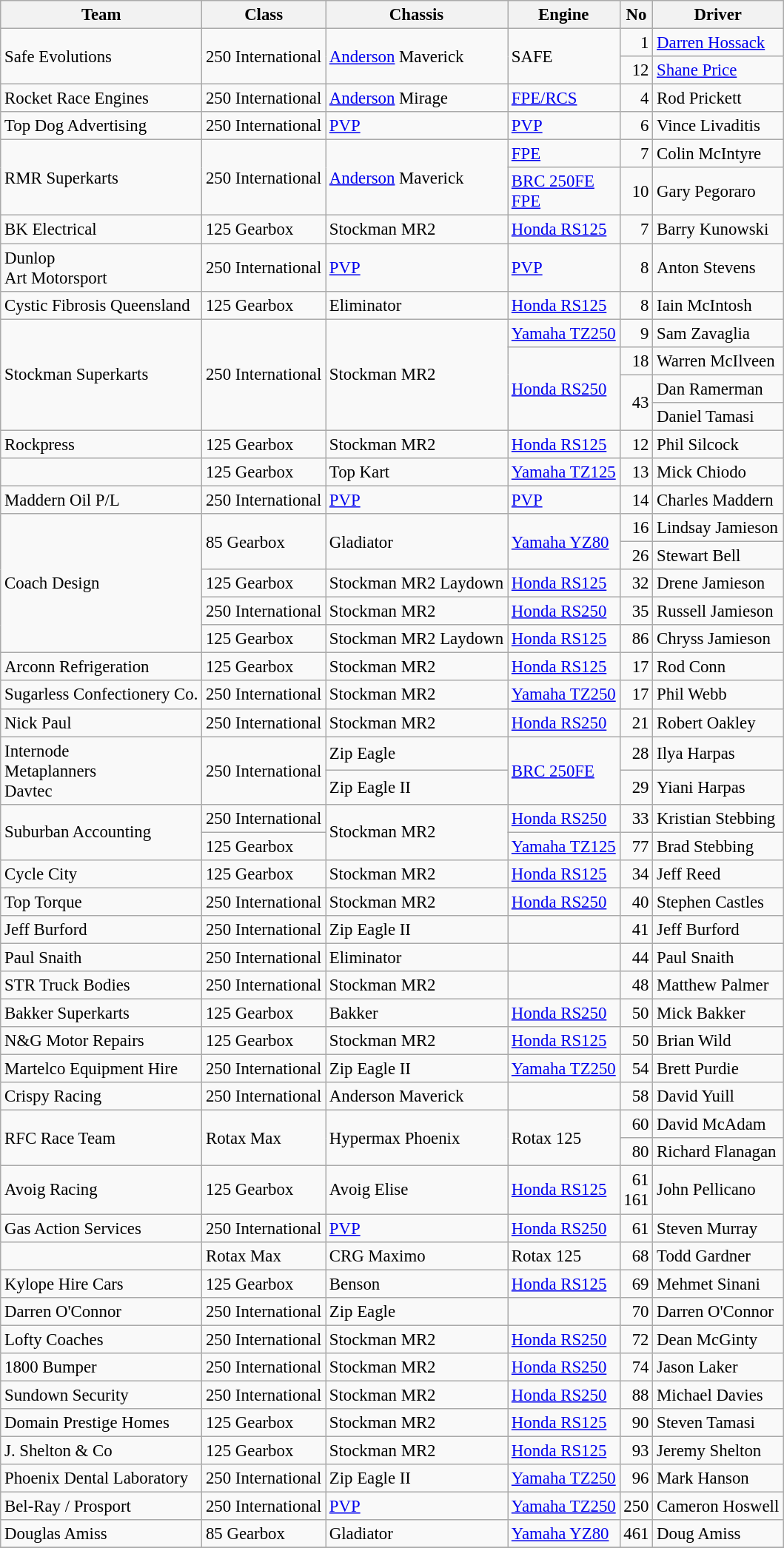<table class="wikitable" style="font-size: 95%;">
<tr>
<th>Team</th>
<th>Class</th>
<th>Chassis</th>
<th>Engine</th>
<th>No</th>
<th>Driver</th>
</tr>
<tr>
<td rowspan=2>Safe Evolutions</td>
<td rowspan=2>250 International</td>
<td rowspan=2><a href='#'>Anderson</a> Maverick</td>
<td rowspan=2>SAFE</td>
<td align="right">1</td>
<td> <a href='#'>Darren Hossack</a></td>
</tr>
<tr>
<td align="right">12</td>
<td> <a href='#'>Shane Price</a></td>
</tr>
<tr>
<td>Rocket Race Engines</td>
<td>250 International</td>
<td><a href='#'>Anderson</a> Mirage</td>
<td><a href='#'>FPE/RCS</a></td>
<td align="right">4</td>
<td> Rod Prickett</td>
</tr>
<tr>
<td>Top Dog Advertising</td>
<td>250 International</td>
<td><a href='#'>PVP</a></td>
<td><a href='#'>PVP</a></td>
<td align="right">6</td>
<td> Vince Livaditis</td>
</tr>
<tr>
<td rowspan=2>RMR Superkarts</td>
<td rowspan=2>250 International</td>
<td rowspan=2><a href='#'>Anderson</a> Maverick</td>
<td><a href='#'>FPE</a></td>
<td align="right">7</td>
<td> Colin McIntyre</td>
</tr>
<tr>
<td><a href='#'>BRC 250FE</a><br><a href='#'>FPE</a></td>
<td align="right">10</td>
<td> Gary Pegoraro</td>
</tr>
<tr>
<td>BK Electrical</td>
<td>125 Gearbox</td>
<td>Stockman MR2</td>
<td><a href='#'>Honda RS125</a></td>
<td align="right">7</td>
<td> Barry Kunowski</td>
</tr>
<tr>
<td>Dunlop<br>Art Motorsport</td>
<td>250 International</td>
<td><a href='#'>PVP</a></td>
<td><a href='#'>PVP</a></td>
<td align="right">8</td>
<td> Anton Stevens</td>
</tr>
<tr>
<td>Cystic Fibrosis Queensland</td>
<td>125 Gearbox</td>
<td>Eliminator</td>
<td><a href='#'>Honda RS125</a></td>
<td align="right">8</td>
<td> Iain McIntosh</td>
</tr>
<tr>
<td rowspan=4>Stockman Superkarts</td>
<td rowspan=4>250 International</td>
<td rowspan=4>Stockman MR2</td>
<td><a href='#'>Yamaha TZ250</a></td>
<td align="right">9</td>
<td> Sam Zavaglia</td>
</tr>
<tr>
<td rowspan=3><a href='#'>Honda RS250</a></td>
<td align="right">18</td>
<td> Warren McIlveen</td>
</tr>
<tr>
<td rowspan=2 align="right">43</td>
<td> Dan Ramerman</td>
</tr>
<tr>
<td> Daniel Tamasi</td>
</tr>
<tr>
<td>Rockpress</td>
<td>125 Gearbox</td>
<td>Stockman MR2</td>
<td><a href='#'>Honda RS125</a></td>
<td align="right">12</td>
<td> Phil Silcock</td>
</tr>
<tr>
<td></td>
<td>125 Gearbox</td>
<td>Top Kart</td>
<td><a href='#'>Yamaha TZ125</a></td>
<td align="right">13</td>
<td> Mick Chiodo</td>
</tr>
<tr>
<td>Maddern Oil P/L</td>
<td>250 International</td>
<td><a href='#'>PVP</a></td>
<td><a href='#'>PVP</a></td>
<td align="right">14</td>
<td> Charles Maddern</td>
</tr>
<tr>
<td rowspan=5>Coach Design</td>
<td rowspan=2>85 Gearbox</td>
<td rowspan=2>Gladiator</td>
<td rowspan=2><a href='#'>Yamaha YZ80</a></td>
<td align="right">16</td>
<td> Lindsay Jamieson</td>
</tr>
<tr>
<td align="right">26</td>
<td> Stewart Bell</td>
</tr>
<tr>
<td>125 Gearbox</td>
<td>Stockman MR2 Laydown</td>
<td><a href='#'>Honda RS125</a></td>
<td align="right">32</td>
<td> Drene Jamieson</td>
</tr>
<tr>
<td>250 International</td>
<td>Stockman MR2</td>
<td><a href='#'>Honda RS250</a></td>
<td align="right">35</td>
<td> Russell Jamieson</td>
</tr>
<tr>
<td>125 Gearbox</td>
<td>Stockman MR2 Laydown</td>
<td><a href='#'>Honda RS125</a></td>
<td align="right">86</td>
<td> Chryss Jamieson</td>
</tr>
<tr>
<td>Arconn Refrigeration</td>
<td>125 Gearbox</td>
<td>Stockman MR2</td>
<td><a href='#'>Honda RS125</a></td>
<td align="right">17</td>
<td> Rod Conn</td>
</tr>
<tr>
<td>Sugarless Confectionery Co.</td>
<td>250 International</td>
<td>Stockman MR2</td>
<td><a href='#'>Yamaha TZ250</a></td>
<td align="right">17</td>
<td> Phil Webb</td>
</tr>
<tr>
<td>Nick Paul</td>
<td>250 International</td>
<td>Stockman MR2</td>
<td><a href='#'>Honda RS250</a></td>
<td align="right">21</td>
<td> Robert Oakley</td>
</tr>
<tr>
<td rowspan=2>Internode<br>Metaplanners<br>Davtec</td>
<td rowspan=2>250 International</td>
<td>Zip Eagle</td>
<td rowspan=2><a href='#'>BRC 250FE</a></td>
<td align="right">28</td>
<td> Ilya Harpas</td>
</tr>
<tr>
<td>Zip Eagle II</td>
<td align="right">29</td>
<td> Yiani Harpas</td>
</tr>
<tr>
<td rowspan=2>Suburban Accounting</td>
<td>250 International</td>
<td rowspan=2>Stockman MR2</td>
<td><a href='#'>Honda RS250</a></td>
<td align="right">33</td>
<td> Kristian Stebbing</td>
</tr>
<tr>
<td>125 Gearbox</td>
<td><a href='#'>Yamaha TZ125</a></td>
<td align="right">77</td>
<td> Brad Stebbing</td>
</tr>
<tr>
<td>Cycle City</td>
<td>125 Gearbox</td>
<td>Stockman MR2</td>
<td><a href='#'>Honda RS125</a></td>
<td align="right">34</td>
<td> Jeff Reed</td>
</tr>
<tr>
<td>Top Torque</td>
<td>250 International</td>
<td>Stockman MR2</td>
<td><a href='#'>Honda RS250</a></td>
<td align="right">40</td>
<td> Stephen Castles</td>
</tr>
<tr>
<td>Jeff Burford</td>
<td>250 International</td>
<td>Zip Eagle II</td>
<td></td>
<td align="right">41</td>
<td> Jeff Burford</td>
</tr>
<tr>
<td>Paul Snaith</td>
<td>250 International</td>
<td>Eliminator</td>
<td></td>
<td align="right">44</td>
<td> Paul Snaith</td>
</tr>
<tr>
<td>STR Truck Bodies</td>
<td>250 International</td>
<td>Stockman MR2</td>
<td></td>
<td align="right">48</td>
<td> Matthew Palmer</td>
</tr>
<tr>
<td>Bakker Superkarts</td>
<td>125 Gearbox</td>
<td>Bakker</td>
<td><a href='#'>Honda RS250</a></td>
<td align="right">50</td>
<td> Mick Bakker</td>
</tr>
<tr>
<td>N&G Motor Repairs<br> </td>
<td>125 Gearbox</td>
<td>Stockman MR2</td>
<td><a href='#'>Honda RS125</a></td>
<td align="right">50</td>
<td> Brian Wild</td>
</tr>
<tr>
<td>Martelco Equipment Hire</td>
<td>250 International</td>
<td>Zip Eagle II</td>
<td><a href='#'>Yamaha TZ250</a></td>
<td align="right">54</td>
<td> Brett Purdie</td>
</tr>
<tr>
<td>Crispy Racing</td>
<td>250 International</td>
<td>Anderson Maverick</td>
<td></td>
<td align="right">58</td>
<td> David Yuill</td>
</tr>
<tr>
<td rowspan=2>RFC Race Team</td>
<td rowspan=2>Rotax Max</td>
<td rowspan=2>Hypermax Phoenix</td>
<td rowspan=2>Rotax 125</td>
<td align="right">60</td>
<td> David McAdam</td>
</tr>
<tr>
<td align="right">80</td>
<td> Richard Flanagan</td>
</tr>
<tr>
<td>Avoig Racing</td>
<td>125 Gearbox</td>
<td>Avoig Elise</td>
<td><a href='#'>Honda RS125</a></td>
<td align="right">61<br> 161</td>
<td> John Pellicano</td>
</tr>
<tr>
<td>Gas Action Services</td>
<td>250 International</td>
<td><a href='#'>PVP</a></td>
<td><a href='#'>Honda RS250</a></td>
<td align="right">61</td>
<td> Steven Murray</td>
</tr>
<tr>
<td></td>
<td>Rotax Max</td>
<td>CRG Maximo</td>
<td>Rotax 125</td>
<td align="right">68</td>
<td> Todd Gardner</td>
</tr>
<tr>
<td>Kylope Hire Cars</td>
<td>125 Gearbox</td>
<td>Benson</td>
<td><a href='#'>Honda RS125</a></td>
<td align="right">69</td>
<td> Mehmet Sinani</td>
</tr>
<tr>
<td>Darren O'Connor</td>
<td>250 International</td>
<td>Zip Eagle</td>
<td></td>
<td align="right">70</td>
<td> Darren O'Connor</td>
</tr>
<tr>
<td>Lofty Coaches</td>
<td>250 International</td>
<td>Stockman MR2</td>
<td><a href='#'>Honda RS250</a></td>
<td align="right">72</td>
<td> Dean McGinty</td>
</tr>
<tr>
<td>1800 Bumper</td>
<td>250 International</td>
<td>Stockman MR2</td>
<td><a href='#'>Honda RS250</a></td>
<td align="right">74</td>
<td> Jason Laker</td>
</tr>
<tr>
<td>Sundown Security</td>
<td>250 International</td>
<td>Stockman MR2</td>
<td><a href='#'>Honda RS250</a></td>
<td align="right">88</td>
<td> Michael Davies</td>
</tr>
<tr>
<td>Domain Prestige Homes</td>
<td>125 Gearbox</td>
<td>Stockman MR2</td>
<td><a href='#'>Honda RS125</a></td>
<td align="right">90</td>
<td> Steven Tamasi</td>
</tr>
<tr>
<td>J. Shelton & Co</td>
<td>125 Gearbox</td>
<td>Stockman MR2</td>
<td><a href='#'>Honda RS125</a></td>
<td align="right">93</td>
<td> Jeremy Shelton</td>
</tr>
<tr>
<td>Phoenix Dental Laboratory</td>
<td>250 International</td>
<td>Zip Eagle II</td>
<td><a href='#'>Yamaha TZ250</a></td>
<td align="right">96</td>
<td> Mark Hanson</td>
</tr>
<tr>
<td>Bel-Ray / Prosport</td>
<td>250 International</td>
<td><a href='#'>PVP</a></td>
<td><a href='#'>Yamaha TZ250</a></td>
<td align="right">250</td>
<td> Cameron Hoswell</td>
</tr>
<tr>
<td>Douglas Amiss</td>
<td>85 Gearbox</td>
<td>Gladiator</td>
<td><a href='#'>Yamaha YZ80</a></td>
<td align="right">461</td>
<td> Doug Amiss</td>
</tr>
<tr>
</tr>
</table>
